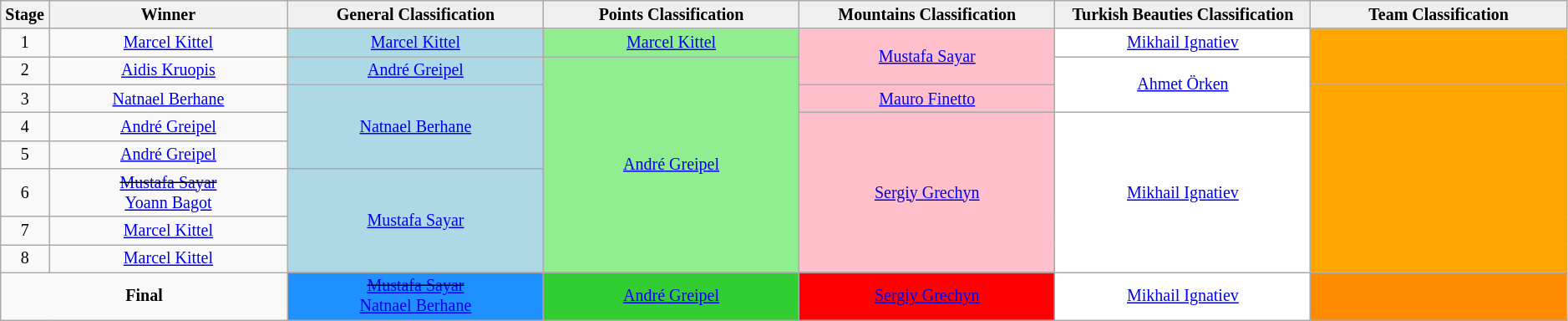<table class="wikitable" style="text-align: center; font-size:smaller;">
<tr>
<th style="width:1%;">Stage</th>
<th style="width:14%;">Winner</th>
<th style="background:#efefef; width:15%;">General Classification<br></th>
<th style="background:#efefef; width:15%;">Points Classification<br></th>
<th style="background:#efefef; width:15%;">Mountains Classification<br></th>
<th style="background:#efefef; width:15%;">Turkish Beauties Classification<br></th>
<th style="background:#efefef; width:15%;">Team Classification</th>
</tr>
<tr>
<td>1</td>
<td><a href='#'>Marcel Kittel</a></td>
<td style="background:lightblue;"><a href='#'>Marcel Kittel</a></td>
<td style="background:lightgreen;"><a href='#'>Marcel Kittel</a></td>
<td style="background:pink;" rowspan="2"><a href='#'>Mustafa Sayar</a></td>
<td style="background:white;"><a href='#'>Mikhail Ignatiev</a></td>
<td style="background:orange;" rowspan="2"></td>
</tr>
<tr>
<td>2</td>
<td><a href='#'>Aidis Kruopis</a></td>
<td style="background:lightblue;"><a href='#'>André Greipel</a></td>
<td style="background:lightgreen;" rowspan="7"><a href='#'>André Greipel</a></td>
<td style="background:white;" rowspan="2"><a href='#'>Ahmet Örken</a></td>
</tr>
<tr>
<td>3</td>
<td><a href='#'>Natnael Berhane</a></td>
<td style="background:lightblue;" rowspan="3"><a href='#'>Natnael Berhane</a></td>
<td style="background:pink;"><a href='#'>Mauro Finetto</a></td>
<td style="background:orange;" rowspan="6"></td>
</tr>
<tr>
<td>4</td>
<td><a href='#'>André Greipel</a></td>
<td style="background:pink;" rowspan="5"><a href='#'>Sergiy Grechyn</a></td>
<td style="background:white;" rowspan="5"><a href='#'>Mikhail Ignatiev</a></td>
</tr>
<tr>
<td>5</td>
<td><a href='#'>André Greipel</a></td>
</tr>
<tr>
<td>6</td>
<td><del><a href='#'>Mustafa Sayar</a></del><br><a href='#'>Yoann Bagot</a></td>
<td style="background:lightblue;" rowspan="3"><a href='#'>Mustafa Sayar</a></td>
</tr>
<tr>
<td>7</td>
<td><a href='#'>Marcel Kittel</a></td>
</tr>
<tr>
<td>8</td>
<td><a href='#'>Marcel Kittel</a></td>
</tr>
<tr>
<td colspan="2"><strong>Final</strong><br></td>
<td style="background:dodgerblue;"><del><a href='#'>Mustafa Sayar</a></del><br><a href='#'>Natnael Berhane</a></td>
<td style="background:limegreen;"><a href='#'>André Greipel</a></td>
<td style="background:red;"><a href='#'>Sergiy Grechyn</a></td>
<td style="background:white;"><a href='#'>Mikhail Ignatiev</a></td>
<td style="background:darkorange;"></td>
</tr>
</table>
